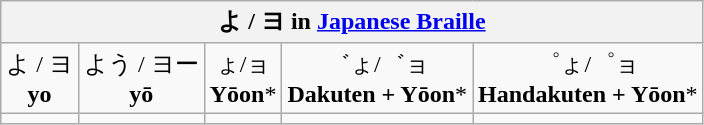<table class="wikitable nowrap" style="text-align:center">
<tr>
<th colspan=5>よ / ヨ in <a href='#'>Japanese Braille</a></th>
</tr>
<tr>
<td>よ / ヨ <br><strong>yo</strong></td>
<td>よう / ヨー <br><strong>yō</strong></td>
<td>ょ/ョ<br><strong>Yōon</strong>*</td>
<td>゛ょ/゛ョ<br><strong>Dakuten + Yōon</strong>*</td>
<td>゜ょ/゜ョ<br><strong>Handakuten + Yōon</strong>*</td>
</tr>
<tr>
<td></td>
<td></td>
<td></td>
<td></td>
<td></td>
</tr>
</table>
